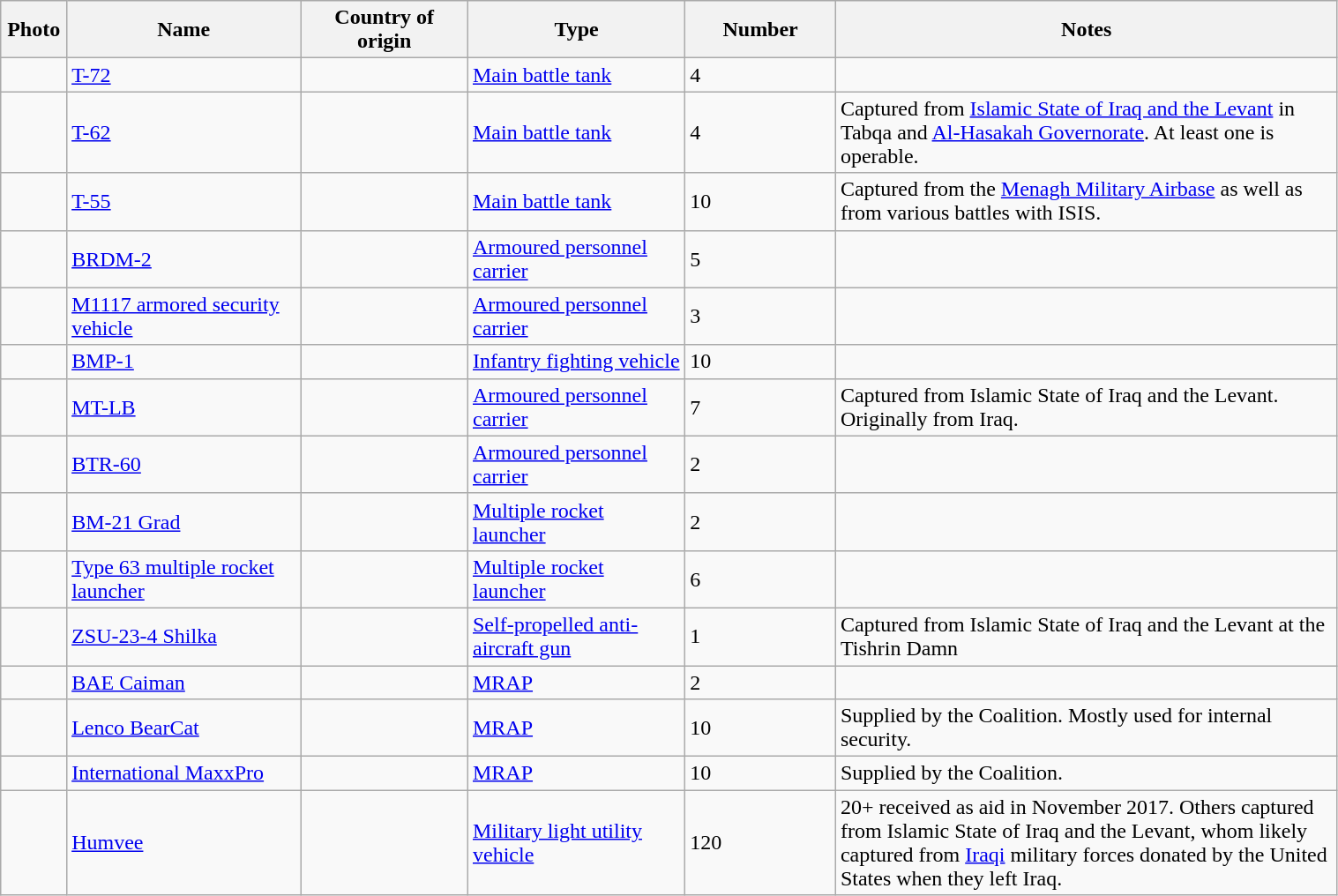<table class="wikitable sortable" style="width:80%;">
<tr>
<th style="width:1%;">Photo</th>
<th style="width:14%;">Name</th>
<th style="width:10%;">Country of origin</th>
<th style="width:13%;">Type</th>
<th style="width:9%;">Number</th>
<th style="width:30%;">Notes</th>
</tr>
<tr>
<td></td>
<td><a href='#'>T-72</a></td>
<td></td>
<td><a href='#'>Main battle tank</a></td>
<td>4</td>
<td></td>
</tr>
<tr>
<td></td>
<td><a href='#'>T-62</a></td>
<td></td>
<td><a href='#'>Main battle tank</a></td>
<td>4</td>
<td>Captured from <a href='#'>Islamic State of Iraq and the Levant</a> in Tabqa and <a href='#'>Al-Hasakah Governorate</a>. At least one is operable.</td>
</tr>
<tr>
<td></td>
<td><a href='#'>T-55</a></td>
<td></td>
<td><a href='#'>Main battle tank</a></td>
<td>10</td>
<td>Captured from the <a href='#'>Menagh Military Airbase</a> as well as from various battles with ISIS.</td>
</tr>
<tr>
<td></td>
<td><a href='#'>BRDM-2</a></td>
<td></td>
<td><a href='#'>Armoured personnel carrier</a></td>
<td>5</td>
<td></td>
</tr>
<tr>
<td></td>
<td><a href='#'>M1117 armored security vehicle</a></td>
<td></td>
<td><a href='#'>Armoured personnel carrier</a></td>
<td>3</td>
<td></td>
</tr>
<tr>
<td></td>
<td><a href='#'>BMP-1</a></td>
<td></td>
<td><a href='#'>Infantry fighting vehicle</a></td>
<td>10</td>
<td></td>
</tr>
<tr>
<td></td>
<td><a href='#'>MT-LB</a></td>
<td></td>
<td><a href='#'>Armoured personnel carrier</a></td>
<td>7</td>
<td>Captured from Islamic State of Iraq and the Levant. Originally from Iraq.</td>
</tr>
<tr>
<td></td>
<td><a href='#'>BTR-60</a></td>
<td></td>
<td><a href='#'>Armoured personnel carrier</a></td>
<td>2</td>
<td></td>
</tr>
<tr>
<td></td>
<td><a href='#'>BM-21 Grad</a></td>
<td></td>
<td><a href='#'>Multiple rocket launcher</a></td>
<td>2</td>
<td></td>
</tr>
<tr>
<td></td>
<td><a href='#'>Type 63 multiple rocket launcher</a></td>
<td></td>
<td><a href='#'>Multiple rocket launcher</a></td>
<td>6</td>
<td></td>
</tr>
<tr>
<td></td>
<td><a href='#'>ZSU-23-4 Shilka</a></td>
<td></td>
<td><a href='#'>Self-propelled anti-aircraft gun</a></td>
<td>1</td>
<td>Captured from Islamic State of Iraq and the Levant at the Tishrin Damn</td>
</tr>
<tr>
<td></td>
<td><a href='#'>BAE Caiman</a></td>
<td></td>
<td><a href='#'>MRAP</a></td>
<td>2</td>
<td></td>
</tr>
<tr>
<td></td>
<td><a href='#'>Lenco BearCat</a></td>
<td></td>
<td><a href='#'>MRAP</a></td>
<td>10</td>
<td>Supplied by the Coalition. Mostly used for internal security.</td>
</tr>
<tr>
<td></td>
<td><a href='#'>International MaxxPro</a></td>
<td></td>
<td><a href='#'>MRAP</a></td>
<td>10</td>
<td>Supplied by the Coalition.</td>
</tr>
<tr>
<td></td>
<td><a href='#'>Humvee</a></td>
<td></td>
<td><a href='#'>Military light utility vehicle</a></td>
<td>120</td>
<td>20+ received as aid in November 2017. Others captured from Islamic State of Iraq and the Levant, whom likely captured from <a href='#'>Iraqi</a> military forces donated by the United States when they left Iraq.</td>
</tr>
</table>
